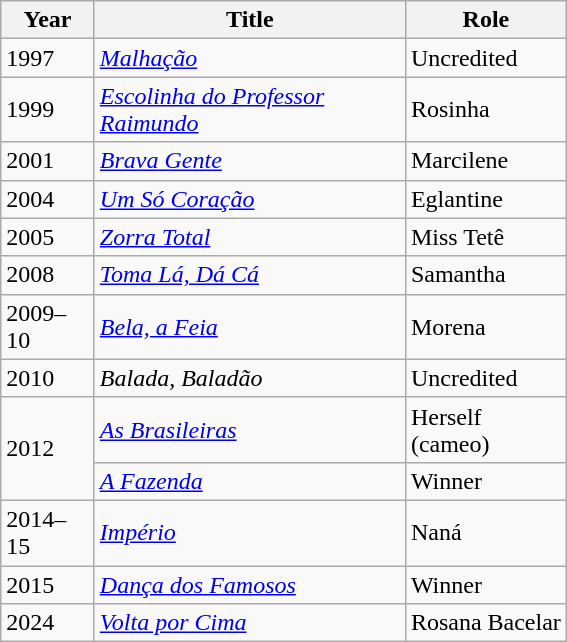<table class="wikitable sortable">
<tr>
<th width=055>Year</th>
<th width=200>Title</th>
<th width=100>Role</th>
</tr>
<tr>
<td>1997</td>
<td><em><a href='#'>Malhação</a></em></td>
<td>Uncredited</td>
</tr>
<tr>
<td>1999</td>
<td><em><a href='#'>Escolinha do Professor Raimundo</a></em></td>
<td>Rosinha</td>
</tr>
<tr>
<td>2001</td>
<td><em><a href='#'>Brava Gente</a></em></td>
<td>Marcilene</td>
</tr>
<tr>
<td>2004</td>
<td><em><a href='#'>Um Só Coração</a></em></td>
<td>Eglantine</td>
</tr>
<tr>
<td>2005</td>
<td><em><a href='#'>Zorra Total</a></em></td>
<td>Miss Tetê</td>
</tr>
<tr>
<td>2008</td>
<td><em><a href='#'>Toma Lá, Dá Cá</a></em></td>
<td>Samantha</td>
</tr>
<tr>
<td>2009–10</td>
<td><em><a href='#'>Bela, a Feia</a></em></td>
<td>Morena</td>
</tr>
<tr>
<td>2010</td>
<td><em>Balada, Baladão</em></td>
<td>Uncredited</td>
</tr>
<tr>
<td rowspan=2>2012</td>
<td><em><a href='#'>As Brasileiras</a></em></td>
<td>Herself (cameo)</td>
</tr>
<tr>
<td><em><a href='#'>A Fazenda</a></em></td>
<td>Winner</td>
</tr>
<tr>
<td>2014–15</td>
<td><em><a href='#'>Império</a></em></td>
<td>Naná</td>
</tr>
<tr>
<td>2015</td>
<td><em><a href='#'>Dança dos Famosos</a></em></td>
<td>Winner</td>
</tr>
<tr>
<td>2024</td>
<td><em><a href='#'>Volta por Cima</a></em></td>
<td>Rosana Bacelar</td>
</tr>
</table>
